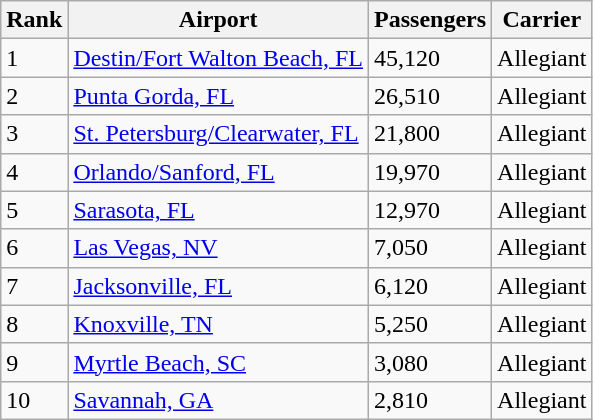<table class="wikitable sortable">
<tr>
<th>Rank</th>
<th>Airport</th>
<th>Passengers</th>
<th>Carrier</th>
</tr>
<tr>
<td>1</td>
<td> <a href='#'>Destin/Fort Walton Beach, FL</a></td>
<td>45,120</td>
<td>Allegiant</td>
</tr>
<tr>
<td>2</td>
<td> <a href='#'>Punta Gorda, FL</a></td>
<td>26,510</td>
<td>Allegiant</td>
</tr>
<tr>
<td>3</td>
<td> <a href='#'>St. Petersburg/Clearwater, FL</a></td>
<td>21,800</td>
<td>Allegiant</td>
</tr>
<tr>
<td>4</td>
<td> <a href='#'>Orlando/Sanford, FL</a></td>
<td>19,970</td>
<td>Allegiant</td>
</tr>
<tr>
<td>5</td>
<td> <a href='#'>Sarasota, FL</a></td>
<td>12,970</td>
<td>Allegiant</td>
</tr>
<tr>
<td>6</td>
<td> <a href='#'>Las Vegas, NV</a></td>
<td>7,050</td>
<td>Allegiant</td>
</tr>
<tr>
<td>7</td>
<td> <a href='#'>Jacksonville, FL</a></td>
<td>6,120</td>
<td>Allegiant</td>
</tr>
<tr>
<td>8</td>
<td> <a href='#'>Knoxville, TN</a></td>
<td>5,250</td>
<td>Allegiant</td>
</tr>
<tr>
<td>9</td>
<td> <a href='#'>Myrtle Beach, SC</a></td>
<td>3,080</td>
<td>Allegiant</td>
</tr>
<tr>
<td>10</td>
<td> <a href='#'>Savannah, GA</a></td>
<td>2,810</td>
<td>Allegiant</td>
</tr>
</table>
